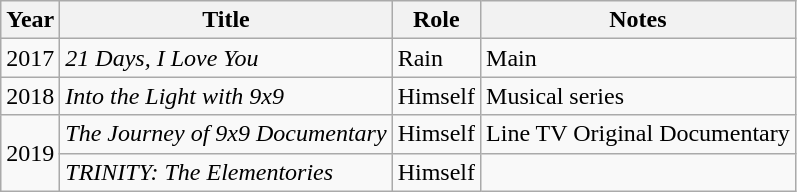<table class="wikitable plainrowheaders sortable">
<tr>
<th scope="col">Year</th>
<th scope="col">Title</th>
<th scope="col">Role</th>
<th class="unsortable">Notes</th>
</tr>
<tr>
<td>2017</td>
<td><em>21 Days, I Love You</em></td>
<td>Rain</td>
<td>Main</td>
</tr>
<tr>
<td>2018</td>
<td><em>Into the Light with 9x9</em></td>
<td>Himself</td>
<td>Musical series</td>
</tr>
<tr>
<td rowspan="2">2019</td>
<td><em>The Journey of 9x9 Documentary</em></td>
<td>Himself</td>
<td>Line TV Original Documentary</td>
</tr>
<tr>
<td><em>TRINITY: The Elementories</em></td>
<td>Himself</td>
<td></td>
</tr>
</table>
